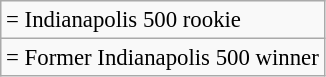<table class="wikitable" style="font-size: 95%;">
<tr>
<td> = Indianapolis 500 rookie</td>
</tr>
<tr>
<td> = Former Indianapolis 500 winner</td>
</tr>
</table>
